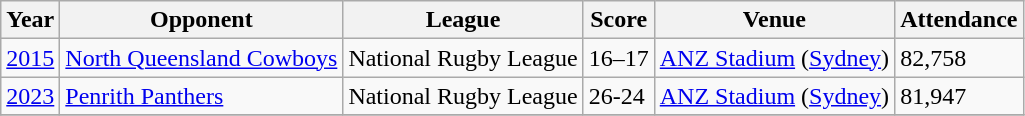<table class="wikitable" style="text-align:left;">
<tr>
<th>Year</th>
<th>Opponent</th>
<th>League</th>
<th>Score</th>
<th>Venue</th>
<th>Attendance</th>
</tr>
<tr>
<td><a href='#'>2015</a></td>
<td style="text-align:left;"> <a href='#'>North Queensland Cowboys</a></td>
<td>National Rugby League</td>
<td>16–17</td>
<td><a href='#'>ANZ Stadium</a> (<a href='#'>Sydney</a>)</td>
<td>82,758</td>
</tr>
<tr>
<td><a href='#'>2023</a></td>
<td style="text-align:left;"> <a href='#'>Penrith Panthers</a></td>
<td>National Rugby League</td>
<td>26-24</td>
<td><a href='#'>ANZ Stadium</a> (<a href='#'>Sydney</a>)</td>
<td>81,947</td>
</tr>
<tr>
</tr>
</table>
